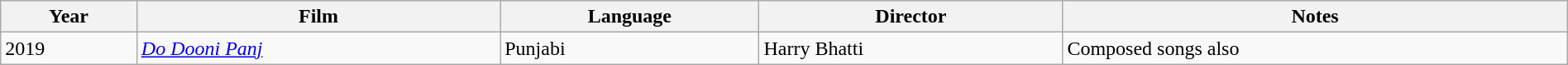<table class="wikitable sortable" style="text align-center;" width="100%">
<tr>
<th scope="col">Year</th>
<th scope="col">Film</th>
<th scope="col">Language</th>
<th scope="col">Director</th>
<th scope="col">Notes</th>
</tr>
<tr>
<td>2019</td>
<td><em><a href='#'>Do Dooni Panj</a></em></td>
<td>Punjabi</td>
<td>Harry Bhatti</td>
<td>Composed songs also</td>
</tr>
</table>
